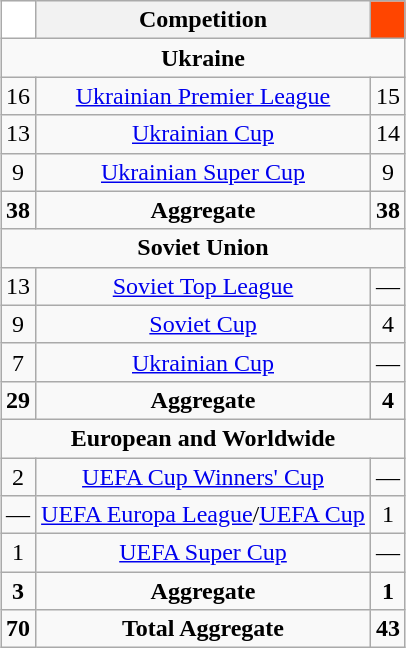<table class="wikitable sortable"  style="width:auto; margin:auto;">
<tr>
<th style="background:white"><a href='#'></a></th>
<th>Competition</th>
<th style="background:orangered"><a href='#'></a></th>
</tr>
<tr style="text-align:center;">
<td colspan="4"><strong>Ukraine</strong></td>
</tr>
<tr style="text-align:center;">
<td>16</td>
<td><a href='#'>Ukrainian Premier League</a></td>
<td>15</td>
</tr>
<tr style="text-align:center;">
<td>13</td>
<td><a href='#'>Ukrainian Cup</a></td>
<td>14</td>
</tr>
<tr style="text-align:center;">
<td>9</td>
<td><a href='#'>Ukrainian Super Cup</a></td>
<td>9</td>
</tr>
<tr align="center">
<td><strong>38</strong></td>
<td><strong>Aggregate</strong></td>
<td><strong>38</strong></td>
</tr>
<tr style="text-align:center;">
<td colspan="4"><strong>Soviet Union</strong></td>
</tr>
<tr style="text-align:center;">
<td>13</td>
<td><a href='#'>Soviet Top League</a></td>
<td>—</td>
</tr>
<tr style="text-align:center;">
<td>9</td>
<td><a href='#'>Soviet Cup</a></td>
<td>4</td>
</tr>
<tr style="text-align:center;">
<td>7</td>
<td><a href='#'>Ukrainian Cup</a></td>
<td>—</td>
</tr>
<tr align="center">
<td><strong>29</strong></td>
<td><strong>Aggregate</strong></td>
<td><strong>4</strong></td>
</tr>
<tr style="text-align:center;">
<td colspan="4"><strong>European and Worldwide</strong></td>
</tr>
<tr style="text-align:center;">
<td>2</td>
<td><a href='#'>UEFA Cup Winners' Cup</a></td>
<td>—</td>
</tr>
<tr style="text-align:center;">
<td>—</td>
<td><a href='#'>UEFA Europa League</a>/<a href='#'>UEFA Cup</a></td>
<td>1</td>
</tr>
<tr style="text-align:center;">
<td>1</td>
<td><a href='#'>UEFA Super Cup</a></td>
<td>—</td>
</tr>
<tr align="center">
<td><strong>3</strong></td>
<td><strong>Aggregate</strong></td>
<td><strong>1</strong></td>
</tr>
<tr align="center">
<td><strong>70</strong></td>
<td><strong>Total Aggregate</strong></td>
<td><strong>43</strong></td>
</tr>
</table>
